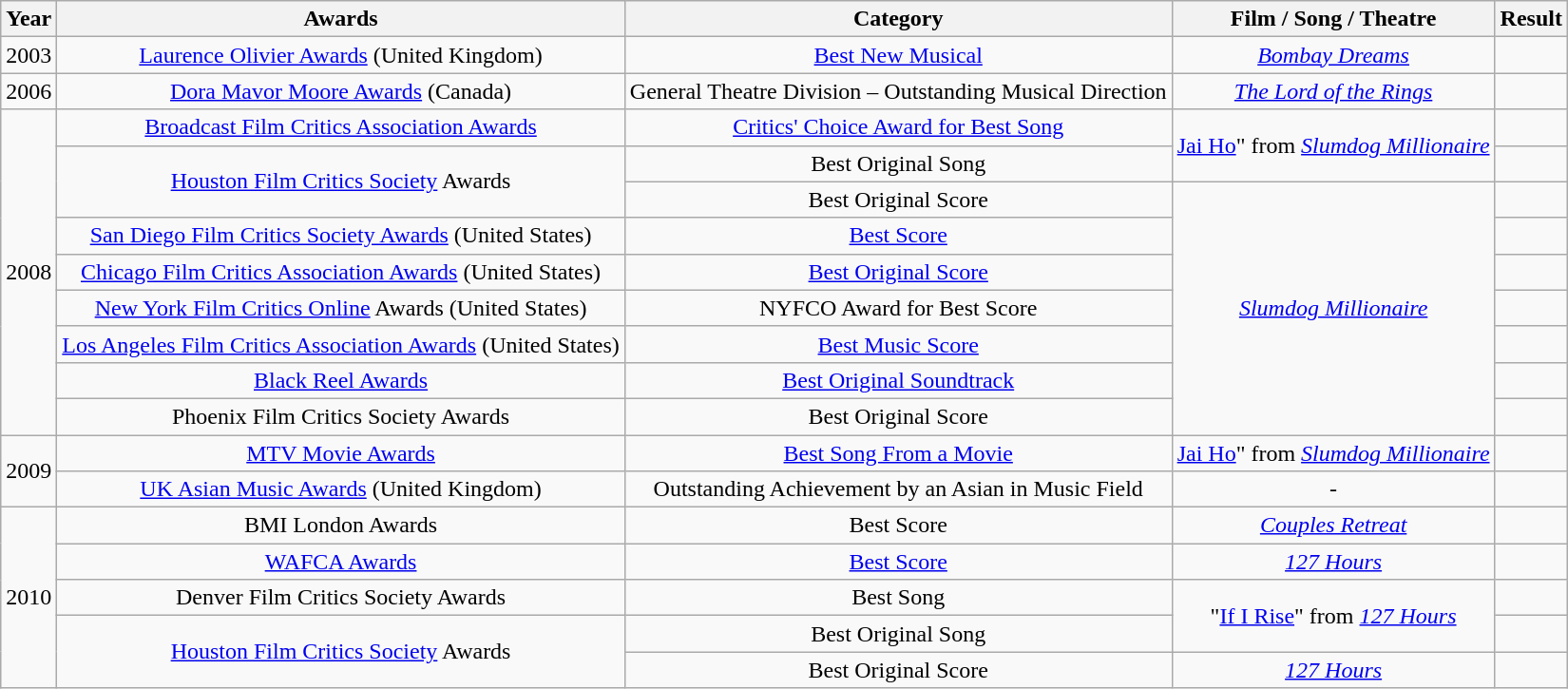<table class="wikitable">
<tr>
<th>Year</th>
<th>Awards</th>
<th>Category</th>
<th>Film / Song / Theatre</th>
<th>Result</th>
</tr>
<tr>
<td style="text-align:center;">2003</td>
<td style="text-align:center;"><a href='#'>Laurence Olivier Awards</a> (United Kingdom)</td>
<td style="text-align:center;"><a href='#'>Best New Musical</a></td>
<td style="text-align:center;"><em><a href='#'>Bombay Dreams</a></em></td>
<td></td>
</tr>
<tr>
<td style="text-align:center;">2006</td>
<td style="text-align:center;"><a href='#'>Dora Mavor Moore Awards</a> (Canada)</td>
<td style="text-align:center;">General Theatre Division – Outstanding Musical Direction<br></td>
<td style="text-align:center;"><em><a href='#'>The Lord of the Rings</a></em></td>
<td></td>
</tr>
<tr>
<td style="text-align:center;" rowspan="9">2008</td>
<td style="text-align:center;"><a href='#'>Broadcast Film Critics Association Awards</a></td>
<td style="text-align:center;"><a href='#'>Critics' Choice Award for Best Song</a></td>
<td rowspan="2"><a href='#'>Jai Ho</a>" from <em><a href='#'>Slumdog Millionaire</a></em></td>
<td></td>
</tr>
<tr>
<td style="text-align:center;" rowspan="2"><a href='#'>Houston Film Critics Society</a> Awards</td>
<td style="text-align:center;">Best Original Song<br></td>
<td></td>
</tr>
<tr>
<td style="text-align:center;">Best Original Score</td>
<td style="text-align:center;" rowspan="7"><em><a href='#'>Slumdog Millionaire</a></em></td>
<td></td>
</tr>
<tr>
<td style="text-align:center;"><a href='#'>San Diego Film Critics Society Awards</a> (United States)</td>
<td style="text-align:center;"><a href='#'>Best Score</a></td>
<td></td>
</tr>
<tr>
<td style="text-align:center;"><a href='#'>Chicago Film Critics Association Awards</a> (United States)</td>
<td style="text-align:center;"><a href='#'>Best Original Score</a></td>
<td></td>
</tr>
<tr>
<td style="text-align:center;"><a href='#'>New York Film Critics Online</a> Awards (United States)</td>
<td style="text-align:center;">NYFCO Award for Best Score</td>
<td></td>
</tr>
<tr>
<td style="text-align:center;"><a href='#'>Los Angeles Film Critics Association Awards</a> (United States)</td>
<td style="text-align:center;"><a href='#'>Best Music Score</a></td>
<td></td>
</tr>
<tr>
<td style="text-align:center;"><a href='#'>Black Reel Awards</a></td>
<td style="text-align:center;"><a href='#'>Best Original Soundtrack</a></td>
<td></td>
</tr>
<tr>
<td style="text-align:center;">Phoenix Film Critics Society Awards</td>
<td style="text-align:center;">Best Original Score</td>
<td></td>
</tr>
<tr>
<td style="text-align:center;" rowspan="2">2009</td>
<td style="text-align:center;"><a href='#'>MTV Movie Awards</a></td>
<td style="text-align:center;"><a href='#'>Best Song From a Movie</a></td>
<td style="text-align:center;"><a href='#'>Jai Ho</a>" from <em><a href='#'>Slumdog Millionaire</a></em></td>
<td></td>
</tr>
<tr>
<td style="text-align:center;"><a href='#'>UK Asian Music Awards</a> (United Kingdom)</td>
<td style="text-align:center;">Outstanding Achievement by an Asian in Music Field</td>
<td style="text-align:center;">-</td>
<td></td>
</tr>
<tr>
<td style="text-align:center;" rowspan="5">2010</td>
<td style="text-align:center;">BMI London Awards</td>
<td style="text-align:center;">Best Score</td>
<td style="text-align:center;"><em><a href='#'>Couples Retreat</a></em></td>
<td></td>
</tr>
<tr>
<td style="text-align:center;"><a href='#'>WAFCA Awards</a></td>
<td style="text-align:center;"><a href='#'>Best Score</a></td>
<td style="text-align:center;"><em><a href='#'>127 Hours</a></em></td>
<td></td>
</tr>
<tr>
<td style="text-align:center;">Denver Film Critics Society Awards</td>
<td style="text-align:center;">Best Song</td>
<td style="text-align:center;" rowspan="2">"<a href='#'>If I Rise</a>" from <em><a href='#'>127 Hours</a></em></td>
<td></td>
</tr>
<tr>
<td style="text-align:center;" rowspan="2"><a href='#'>Houston Film Critics Society</a> Awards</td>
<td style="text-align:center;">Best Original Song<br></td>
<td></td>
</tr>
<tr>
<td style="text-align:center;">Best Original Score</td>
<td style="text-align:center;"><em><a href='#'>127 Hours</a></em></td>
<td></td>
</tr>
</table>
